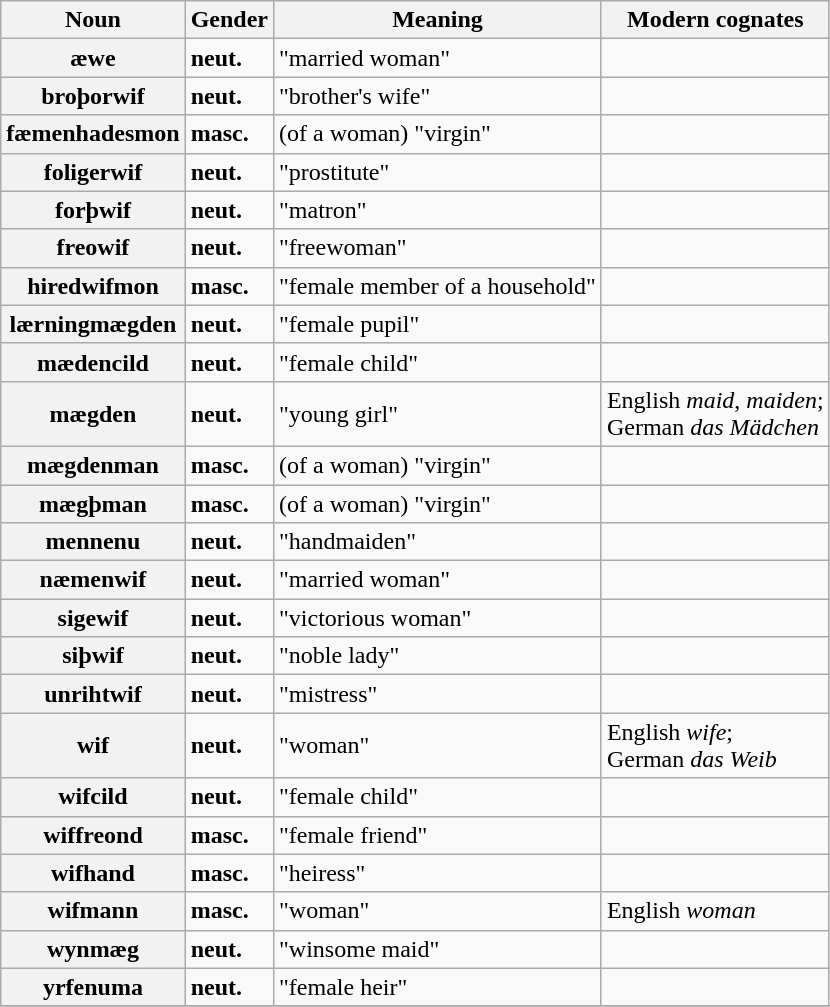<table class="wikitable collapsible">
<tr>
<th>Noun</th>
<th>Gender</th>
<th>Meaning</th>
<th>Modern cognates</th>
</tr>
<tr>
<th>æwe</th>
<td><span><strong>neut.</strong></span></td>
<td>"married woman"</td>
<td></td>
</tr>
<tr>
<th>broþorwif</th>
<td><span><strong>neut.</strong></span></td>
<td>"brother's wife"</td>
<td></td>
</tr>
<tr>
<th>fæmenhadesmon</th>
<td><span><strong>masc.</strong></span></td>
<td>(of a woman) "virgin"</td>
<td></td>
</tr>
<tr>
<th>foligerwif</th>
<td><span><strong>neut.</strong></span></td>
<td>"prostitute"</td>
<td></td>
</tr>
<tr>
<th>forþwif</th>
<td><span><strong>neut.</strong></span></td>
<td>"matron"</td>
<td></td>
</tr>
<tr>
<th>freowif</th>
<td><span><strong>neut.</strong></span></td>
<td>"freewoman"</td>
<td></td>
</tr>
<tr>
<th>hiredwifmon</th>
<td><span><strong>masc.</strong></span></td>
<td>"female member of a household"</td>
<td></td>
</tr>
<tr>
<th>lærningmægden</th>
<td><span><strong>neut.</strong></span></td>
<td>"female pupil"</td>
<td></td>
</tr>
<tr>
<th>mædencild</th>
<td><span><strong>neut.</strong></span></td>
<td>"female child"</td>
<td></td>
</tr>
<tr>
<th>mægden</th>
<td><span><strong>neut.</strong></span></td>
<td>"young girl"</td>
<td>English <em>maid</em>, <em>maiden</em>;<br> German <em>das Mädchen</em></td>
</tr>
<tr>
<th>mægdenman</th>
<td><span><strong>masc.</strong></span></td>
<td>(of a woman) "virgin"</td>
<td></td>
</tr>
<tr>
<th>mægþman</th>
<td><span><strong>masc.</strong></span></td>
<td>(of a woman) "virgin"</td>
<td></td>
</tr>
<tr>
<th>mennenu</th>
<td><span><strong>neut.</strong></span></td>
<td>"handmaiden"</td>
<td></td>
</tr>
<tr>
<th>næmenwif</th>
<td><span><strong>neut.</strong></span></td>
<td>"married woman"</td>
<td></td>
</tr>
<tr>
<th>sigewif</th>
<td><span><strong>neut.</strong></span></td>
<td>"victorious woman"</td>
<td></td>
</tr>
<tr>
<th>siþwif</th>
<td><span><strong>neut.</strong></span></td>
<td>"noble lady"</td>
<td></td>
</tr>
<tr>
<th>unrihtwif</th>
<td><span><strong>neut.</strong></span></td>
<td>"mistress"</td>
<td></td>
</tr>
<tr>
<th>wif</th>
<td><span><strong>neut.</strong></span></td>
<td>"woman"</td>
<td>English <em>wife</em>;<br>German <em>das Weib</em></td>
</tr>
<tr>
<th>wifcild</th>
<td><span><strong>neut.</strong></span></td>
<td>"female child"</td>
<td></td>
</tr>
<tr>
<th>wiffreond</th>
<td><span><strong>masc.</strong></span></td>
<td>"female friend"</td>
<td></td>
</tr>
<tr>
<th>wifhand</th>
<td><span><strong>masc.</strong></span></td>
<td>"heiress"</td>
<td></td>
</tr>
<tr>
<th>wifmann</th>
<td><span><strong>masc.</strong></span></td>
<td>"woman"</td>
<td>English <em>woman</em></td>
</tr>
<tr>
<th>wynmæg</th>
<td><span><strong>neut.</strong></span></td>
<td>"winsome maid"</td>
<td></td>
</tr>
<tr>
<th>yrfenuma</th>
<td><span><strong>neut.</strong></span></td>
<td>"female heir"</td>
<td></td>
</tr>
<tr>
</tr>
</table>
